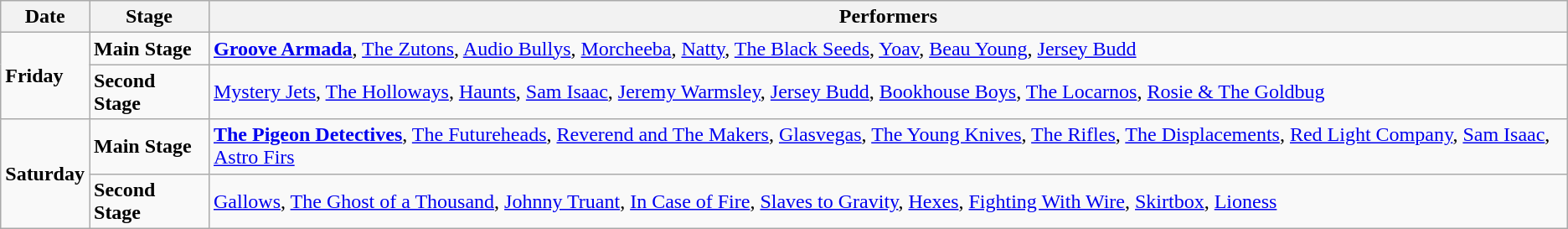<table class="wikitable">
<tr>
<th><strong>Date</strong></th>
<th><strong>Stage</strong></th>
<th><strong>Performers</strong></th>
</tr>
<tr>
<td rowspan="2"><strong>Friday</strong></td>
<td><strong>Main Stage</strong></td>
<td><strong><a href='#'>Groove Armada</a></strong>, <a href='#'>The Zutons</a>, <a href='#'>Audio Bullys</a>, <a href='#'>Morcheeba</a>, <a href='#'>Natty</a>, <a href='#'>The Black Seeds</a>, <a href='#'>Yoav</a>, <a href='#'>Beau Young</a>, <a href='#'>Jersey Budd</a></td>
</tr>
<tr>
<td><strong>Second Stage</strong></td>
<td><a href='#'>Mystery Jets</a>, <a href='#'>The Holloways</a>, <a href='#'>Haunts</a>, <a href='#'>Sam Isaac</a>, <a href='#'>Jeremy Warmsley</a>, <a href='#'>Jersey Budd</a>, <a href='#'>Bookhouse Boys</a>, <a href='#'>The Locarnos</a>, <a href='#'>Rosie & The Goldbug</a></td>
</tr>
<tr>
<td rowspan="2"><strong>Saturday</strong></td>
<td><strong>Main Stage</strong></td>
<td><strong><a href='#'>The Pigeon Detectives</a></strong>, <a href='#'>The Futureheads</a>, <a href='#'>Reverend and The Makers</a>, <a href='#'>Glasvegas</a>, <a href='#'>The Young Knives</a>, <a href='#'>The Rifles</a>, <a href='#'>The Displacements</a>, <a href='#'>Red Light Company</a>, <a href='#'>Sam Isaac</a>, <a href='#'>Astro Firs</a></td>
</tr>
<tr>
<td><strong>Second Stage</strong></td>
<td><a href='#'>Gallows</a>, <a href='#'>The Ghost of a Thousand</a>, <a href='#'>Johnny Truant</a>, <a href='#'>In Case of Fire</a>, <a href='#'>Slaves to Gravity</a>, <a href='#'>Hexes</a>, <a href='#'>Fighting With Wire</a>, <a href='#'>Skirtbox</a>, <a href='#'>Lioness</a></td>
</tr>
</table>
